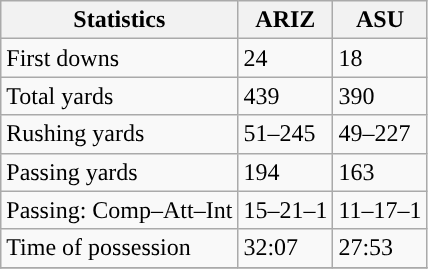<table class="wikitable" style="float: left;">
<tr>
<th>Statistics</th>
<th>ARIZ</th>
<th>ASU</th>
</tr>
<tr>
<td>First downs</td>
<td>24</td>
<td>18</td>
</tr>
<tr>
<td>Total yards</td>
<td>439</td>
<td>390</td>
</tr>
<tr>
<td>Rushing yards</td>
<td>51–245</td>
<td>49–227</td>
</tr>
<tr>
<td>Passing yards</td>
<td>194</td>
<td>163</td>
</tr>
<tr>
<td>Passing: Comp–Att–Int</td>
<td>15–21–1</td>
<td>11–17–1</td>
</tr>
<tr>
<td>Time of possession</td>
<td>32:07</td>
<td>27:53</td>
</tr>
<tr>
</tr>
</table>
